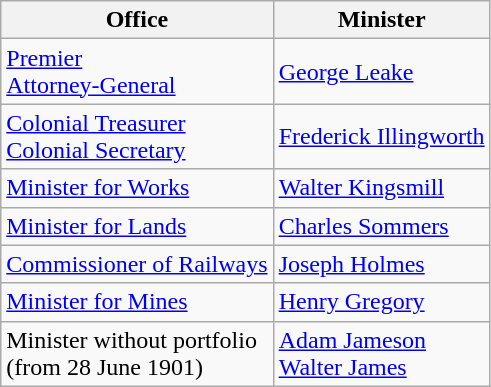<table class="wikitable">
<tr>
<th>Office</th>
<th>Minister</th>
</tr>
<tr>
<td><a href='#'>Premier</a><br><a href='#'>Attorney-General</a></td>
<td><a href='#'>George Leake</a></td>
</tr>
<tr>
<td><a href='#'>Colonial Treasurer</a><br><a href='#'>Colonial Secretary</a></td>
<td><a href='#'>Frederick Illingworth</a></td>
</tr>
<tr>
<td><a href='#'>Minister for Works</a></td>
<td><a href='#'>Walter Kingsmill</a></td>
</tr>
<tr>
<td><a href='#'>Minister for Lands</a></td>
<td><a href='#'>Charles Sommers</a></td>
</tr>
<tr>
<td><a href='#'>Commissioner of Railways</a></td>
<td><a href='#'>Joseph Holmes</a></td>
</tr>
<tr>
<td><a href='#'>Minister for Mines</a></td>
<td><a href='#'>Henry Gregory</a></td>
</tr>
<tr>
<td>Minister without portfolio<br>(from 28 June 1901)</td>
<td><a href='#'>Adam Jameson</a><br><a href='#'>Walter James</a></td>
</tr>
</table>
